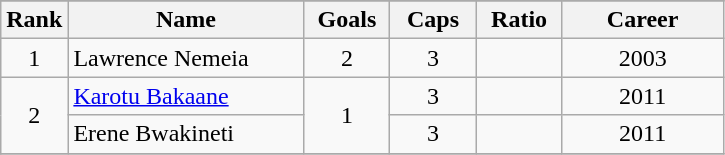<table class="wikitable sortable" style="text-align: center;">
<tr>
</tr>
<tr>
<th width=30px>Rank</th>
<th class="unsortable" width=150px>Name</th>
<th width=50px>Goals</th>
<th width=50px>Caps</th>
<th width=50px>Ratio</th>
<th class="unsortable" width=100px>Career</th>
</tr>
<tr>
<td>1</td>
<td align="left">Lawrence Nemeia</td>
<td>2</td>
<td>3</td>
<td></td>
<td>2003</td>
</tr>
<tr>
<td rowspan=2>2</td>
<td align="left"><a href='#'>Karotu Bakaane</a></td>
<td rowspan=2>1</td>
<td>3</td>
<td></td>
<td>2011</td>
</tr>
<tr>
<td align="left">Erene Bwakineti</td>
<td>3</td>
<td></td>
<td>2011</td>
</tr>
<tr>
</tr>
</table>
